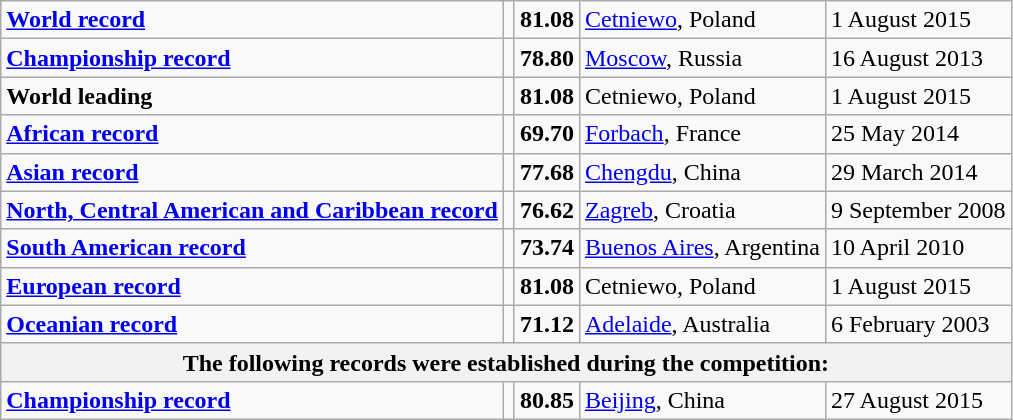<table class="wikitable">
<tr>
<td><strong><a href='#'>World record</a></strong></td>
<td></td>
<td><strong>81.08</strong></td>
<td><a href='#'>Cetniewo</a>, Poland</td>
<td>1 August 2015</td>
</tr>
<tr>
<td><strong><a href='#'>Championship record</a></strong></td>
<td></td>
<td><strong>78.80</strong></td>
<td><a href='#'>Moscow</a>, Russia</td>
<td>16 August 2013</td>
</tr>
<tr>
<td><strong>World leading</strong></td>
<td></td>
<td><strong>81.08</strong></td>
<td>Cetniewo, Poland</td>
<td>1 August 2015</td>
</tr>
<tr>
<td><strong><a href='#'>African record</a></strong></td>
<td></td>
<td><strong>69.70</strong></td>
<td><a href='#'>Forbach</a>, France</td>
<td>25 May 2014</td>
</tr>
<tr>
<td><strong><a href='#'>Asian record</a></strong></td>
<td></td>
<td><strong>77.68</strong></td>
<td><a href='#'>Chengdu</a>, China</td>
<td>29 March 2014</td>
</tr>
<tr>
<td><strong><a href='#'>North, Central American and Caribbean record</a></strong></td>
<td></td>
<td><strong>76.62</strong></td>
<td><a href='#'>Zagreb</a>, Croatia</td>
<td>9 September 2008</td>
</tr>
<tr>
<td><strong><a href='#'>South American record</a></strong></td>
<td></td>
<td><strong>73.74</strong></td>
<td><a href='#'>Buenos Aires</a>, Argentina</td>
<td>10 April 2010</td>
</tr>
<tr>
<td><strong><a href='#'>European record</a></strong></td>
<td></td>
<td><strong>81.08</strong></td>
<td>Cetniewo, Poland</td>
<td>1 August 2015</td>
</tr>
<tr>
<td><strong><a href='#'>Oceanian record</a></strong></td>
<td></td>
<td><strong>71.12</strong></td>
<td><a href='#'>Adelaide</a>, Australia</td>
<td>6 February 2003</td>
</tr>
<tr>
<th colspan=5>The following records were established during the competition:</th>
</tr>
<tr>
<td><strong><a href='#'>Championship record</a></strong></td>
<td></td>
<td><strong>80.85</strong></td>
<td><a href='#'>Beijing</a>, China</td>
<td>27 August 2015</td>
</tr>
</table>
